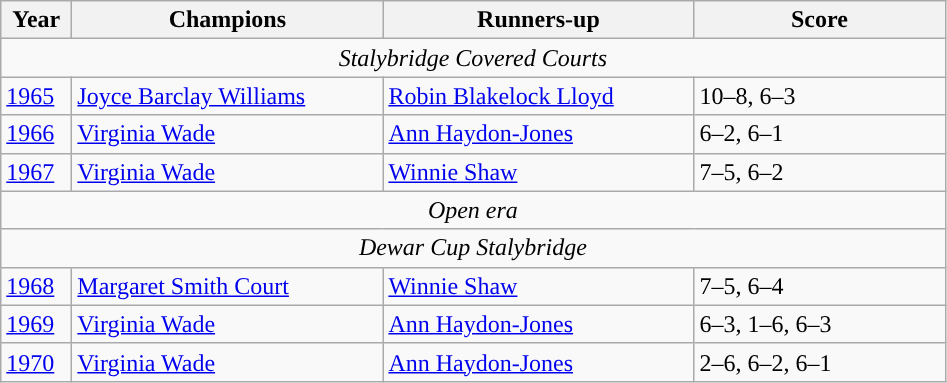<table class="wikitable">
<tr>
<th style="width:40px">Year</th>
<th style="width:200px">Champions</th>
<th style="width:200px">Runners-up</th>
<th style="width:160px" class="unsortable">Score</th>
</tr>
<tr>
<td colspan="4" style="text-align:center;"><em>Stalybridge Covered Courts</em></td>
</tr>
<tr>
<td><a href='#'>1965</a></td>
<td> <a href='#'>Joyce Barclay Williams</a></td>
<td> <a href='#'>Robin Blakelock Lloyd</a></td>
<td>10–8, 6–3</td>
</tr>
<tr>
<td><a href='#'>1966</a></td>
<td> <a href='#'>Virginia Wade</a></td>
<td> <a href='#'>Ann Haydon-Jones</a></td>
<td>6–2, 6–1</td>
</tr>
<tr>
<td><a href='#'>1967</a></td>
<td> <a href='#'>Virginia Wade</a></td>
<td> <a href='#'>Winnie Shaw</a></td>
<td>7–5, 6–2</td>
</tr>
<tr>
<td colspan=4 align=center><em>Open era </em></td>
</tr>
<tr>
<td colspan="4" style="text-align:center;"><em>Dewar Cup Stalybridge</em></td>
</tr>
<tr>
<td><a href='#'>1968</a></td>
<td> <a href='#'>Margaret Smith Court</a></td>
<td> <a href='#'>Winnie Shaw</a></td>
<td>7–5, 6–4</td>
</tr>
<tr>
<td><a href='#'>1969</a></td>
<td> <a href='#'>Virginia Wade</a></td>
<td> <a href='#'>Ann Haydon-Jones</a></td>
<td>6–3, 1–6, 6–3</td>
</tr>
<tr>
<td><a href='#'>1970</a></td>
<td> <a href='#'>Virginia Wade</a></td>
<td> <a href='#'>Ann Haydon-Jones</a></td>
<td>2–6, 6–2, 6–1 </td>
</tr>
</table>
